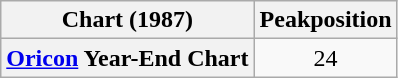<table class="wikitable plainrowheaders" style="text-align:center;">
<tr>
<th>Chart (1987)</th>
<th>Peakposition</th>
</tr>
<tr>
<th scope="row"><a href='#'>Oricon</a> Year-End Chart</th>
<td>24</td>
</tr>
</table>
